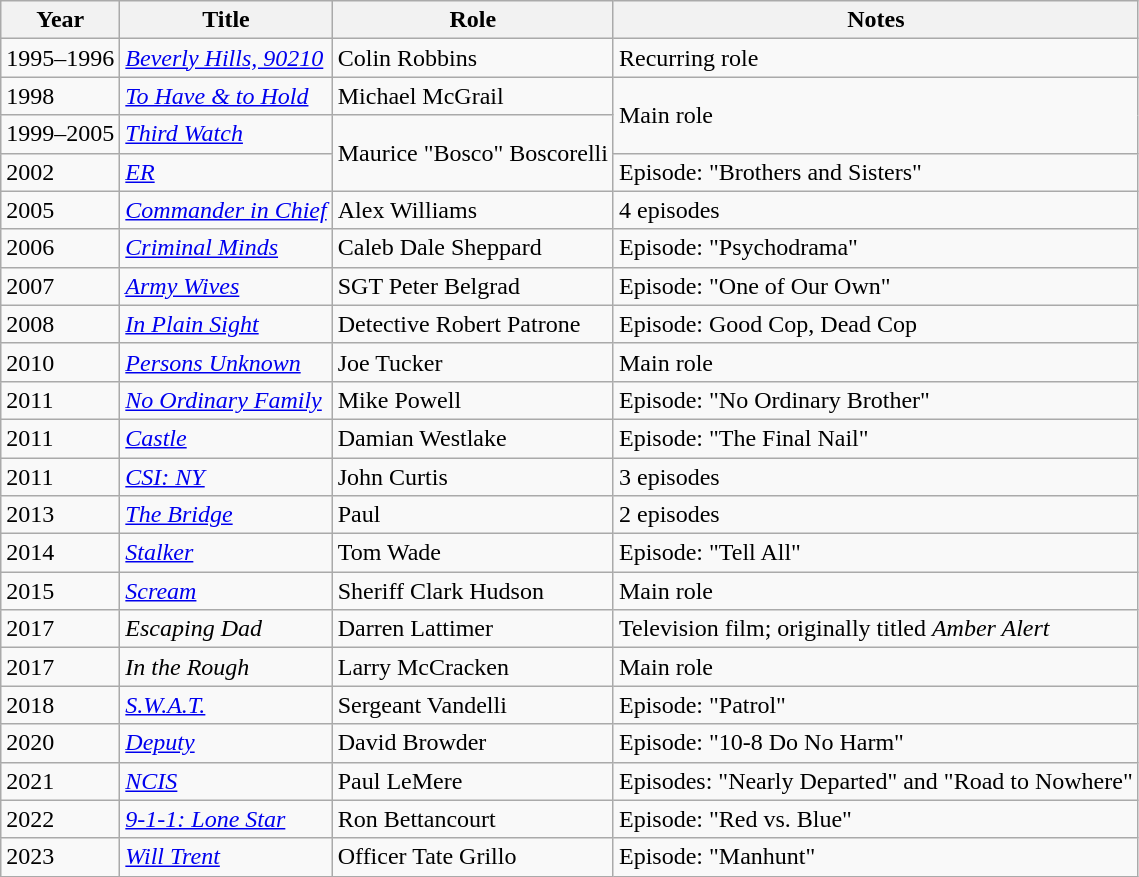<table class="wikitable">
<tr>
<th>Year</th>
<th>Title</th>
<th>Role</th>
<th>Notes</th>
</tr>
<tr>
<td>1995–1996</td>
<td><em><a href='#'>Beverly Hills, 90210</a></em></td>
<td>Colin Robbins</td>
<td>Recurring role</td>
</tr>
<tr>
<td>1998</td>
<td><em><a href='#'>To Have & to Hold</a></em></td>
<td>Michael McGrail</td>
<td rowspan=2>Main role</td>
</tr>
<tr>
<td>1999–2005</td>
<td><em><a href='#'>Third Watch</a></em></td>
<td rowspan=2>Maurice "Bosco" Boscorelli</td>
</tr>
<tr>
<td>2002</td>
<td><em><a href='#'>ER</a></em></td>
<td>Episode: "Brothers and Sisters"</td>
</tr>
<tr>
<td>2005</td>
<td><em><a href='#'>Commander in Chief</a></em></td>
<td>Alex Williams</td>
<td>4 episodes</td>
</tr>
<tr>
<td>2006</td>
<td><em><a href='#'>Criminal Minds</a></em></td>
<td>Caleb Dale Sheppard</td>
<td>Episode: "Psychodrama"</td>
</tr>
<tr>
<td>2007</td>
<td><em><a href='#'>Army Wives</a></em></td>
<td>SGT Peter Belgrad</td>
<td>Episode: "One of Our Own"</td>
</tr>
<tr>
<td>2008</td>
<td><em><a href='#'>In Plain Sight</a></em></td>
<td>Detective Robert Patrone</td>
<td>Episode: Good Cop, Dead Cop</td>
</tr>
<tr>
<td>2010</td>
<td><em><a href='#'>Persons Unknown</a></em></td>
<td>Joe Tucker</td>
<td>Main role</td>
</tr>
<tr>
<td>2011</td>
<td><em><a href='#'>No Ordinary Family</a></em></td>
<td>Mike Powell</td>
<td>Episode: "No Ordinary Brother"</td>
</tr>
<tr>
<td>2011</td>
<td><em><a href='#'>Castle</a></em></td>
<td>Damian Westlake</td>
<td>Episode: "The Final Nail"</td>
</tr>
<tr>
<td>2011</td>
<td><em><a href='#'>CSI: NY</a></em></td>
<td>John Curtis</td>
<td>3 episodes</td>
</tr>
<tr>
<td>2013</td>
<td><em><a href='#'>The Bridge</a></em></td>
<td>Paul</td>
<td>2 episodes</td>
</tr>
<tr>
<td>2014</td>
<td><em><a href='#'>Stalker</a></em></td>
<td>Tom Wade</td>
<td>Episode: "Tell All"</td>
</tr>
<tr>
<td>2015</td>
<td><em><a href='#'>Scream</a></em></td>
<td>Sheriff Clark Hudson</td>
<td>Main role</td>
</tr>
<tr>
<td>2017</td>
<td><em>Escaping Dad</em></td>
<td>Darren Lattimer</td>
<td>Television film; originally titled <em>Amber Alert</em></td>
</tr>
<tr>
<td>2017</td>
<td><em>In the Rough</em></td>
<td>Larry McCracken</td>
<td>Main role</td>
</tr>
<tr>
<td>2018</td>
<td><em><a href='#'>S.W.A.T.</a></em></td>
<td>Sergeant Vandelli</td>
<td>Episode: "Patrol"</td>
</tr>
<tr>
<td>2020</td>
<td><em><a href='#'>Deputy</a></em></td>
<td>David Browder</td>
<td>Episode: "10-8 Do No Harm"</td>
</tr>
<tr>
<td>2021</td>
<td><em><a href='#'>NCIS</a></em></td>
<td>Paul LeMere</td>
<td>Episodes: "Nearly Departed" and "Road to Nowhere"</td>
</tr>
<tr>
<td>2022</td>
<td><em><a href='#'>9-1-1: Lone Star</a></em></td>
<td>Ron Bettancourt</td>
<td>Episode: "Red vs. Blue"</td>
</tr>
<tr>
<td>2023</td>
<td><em><a href='#'>Will Trent</a></em></td>
<td>Officer Tate Grillo</td>
<td>Episode: "Manhunt"</td>
</tr>
</table>
